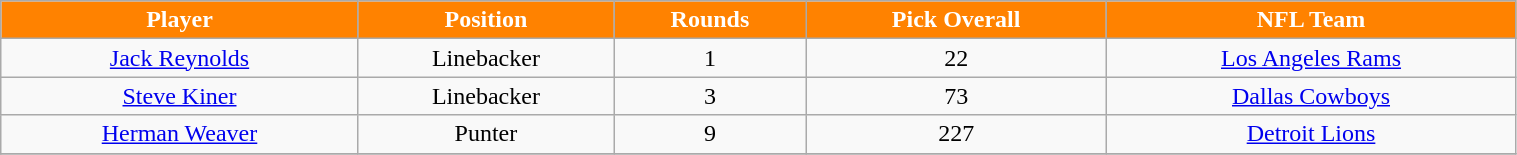<table class="wikitable" width="80%">
<tr align="center"  style="background:#FF8200;color:#FFFFFF;">
<td><strong>Player</strong></td>
<td><strong>Position</strong></td>
<td><strong>Rounds</strong></td>
<td><strong>Pick Overall</strong></td>
<td><strong>NFL Team</strong></td>
</tr>
<tr align="center" bgcolor="">
<td><a href='#'>Jack Reynolds</a></td>
<td>Linebacker</td>
<td>1</td>
<td>22</td>
<td><a href='#'>Los Angeles Rams</a></td>
</tr>
<tr align="center" bgcolor="">
<td><a href='#'>Steve Kiner</a></td>
<td>Linebacker</td>
<td>3</td>
<td>73</td>
<td><a href='#'>Dallas Cowboys</a></td>
</tr>
<tr align="center" bgcolor="">
<td><a href='#'>Herman Weaver</a></td>
<td>Punter</td>
<td>9</td>
<td>227</td>
<td><a href='#'>Detroit Lions</a></td>
</tr>
<tr align="center" bgcolor="">
</tr>
</table>
